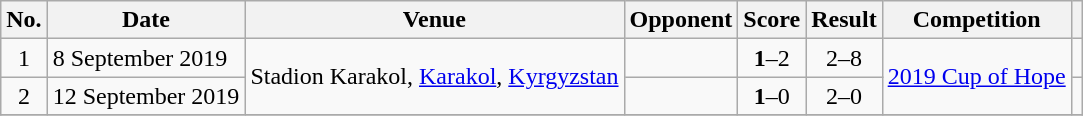<table class="wikitable sortable">
<tr>
<th scope="col">No.</th>
<th scope="col">Date</th>
<th scope="col">Venue</th>
<th scope="col">Opponent</th>
<th scope="col">Score</th>
<th scope="col">Result</th>
<th scope="col">Competition</th>
<th scope="col" class="unsortable"></th>
</tr>
<tr>
<td style="text-align:center">1</td>
<td>8 September 2019</td>
<td rowspan=2>Stadion Karakol, <a href='#'>Karakol</a>, <a href='#'>Kyrgyzstan</a></td>
<td></td>
<td style="text-align:center"><strong>1</strong>–2</td>
<td style="text-align:center">2–8</td>
<td rowspan=2><a href='#'>2019 Cup of Hope</a></td>
<td></td>
</tr>
<tr>
<td style="text-align:center">2</td>
<td>12 September 2019</td>
<td></td>
<td style="text-align:center"><strong>1</strong>–0</td>
<td style="text-align:center">2–0</td>
<td></td>
</tr>
<tr>
</tr>
</table>
